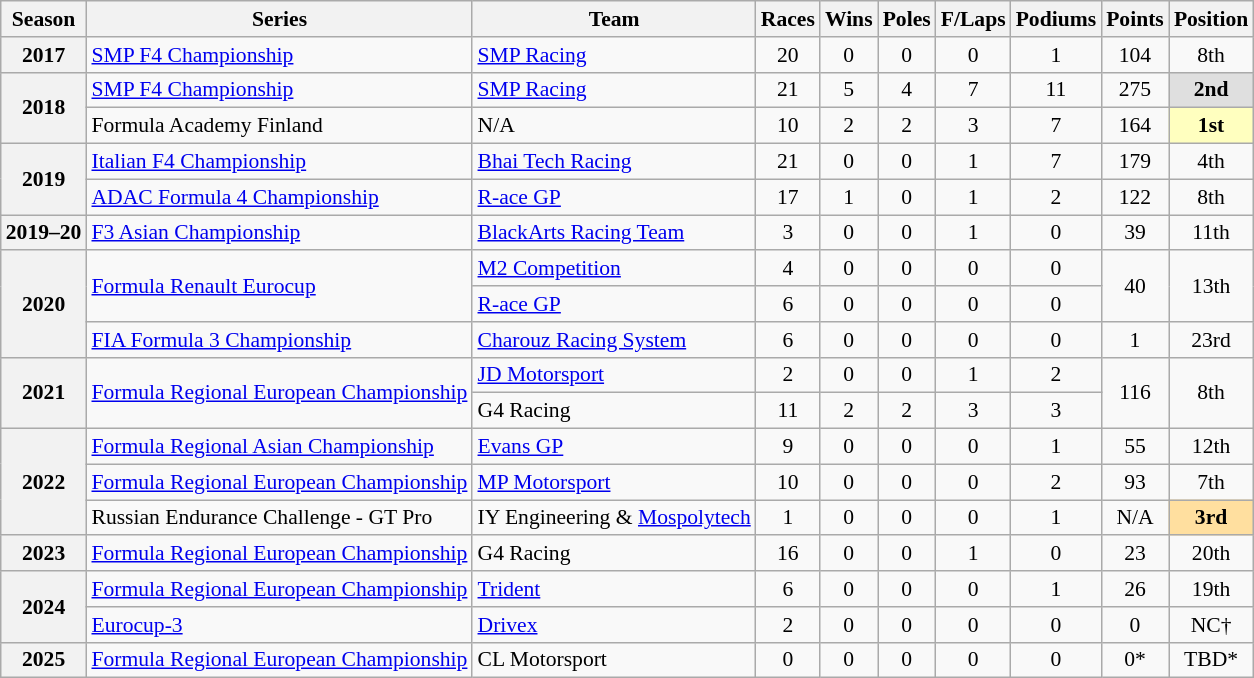<table class="wikitable" style="font-size: 90%; text-align:center">
<tr>
<th>Season</th>
<th>Series</th>
<th>Team</th>
<th>Races</th>
<th>Wins</th>
<th>Poles</th>
<th>F/Laps</th>
<th>Podiums</th>
<th>Points</th>
<th>Position</th>
</tr>
<tr>
<th>2017</th>
<td align=left><a href='#'>SMP F4 Championship</a></td>
<td align=left><a href='#'>SMP Racing</a></td>
<td>20</td>
<td>0</td>
<td>0</td>
<td>0</td>
<td>1</td>
<td>104</td>
<td>8th</td>
</tr>
<tr>
<th rowspan=2>2018</th>
<td align=left><a href='#'>SMP F4 Championship</a></td>
<td align=left><a href='#'>SMP Racing</a></td>
<td>21</td>
<td>5</td>
<td>4</td>
<td>7</td>
<td>11</td>
<td>275</td>
<td style="background:#DFDFDF;"><strong>2nd</strong></td>
</tr>
<tr>
<td align=left>Formula Academy Finland</td>
<td align=left>N/A</td>
<td>10</td>
<td>2</td>
<td>2</td>
<td>3</td>
<td>7</td>
<td>164</td>
<td style="background:#FFFFBF;"><strong>1st</strong></td>
</tr>
<tr>
<th rowspan=2>2019</th>
<td align=left><a href='#'>Italian F4 Championship</a></td>
<td align=left><a href='#'>Bhai Tech Racing</a></td>
<td>21</td>
<td>0</td>
<td>0</td>
<td>1</td>
<td>7</td>
<td>179</td>
<td>4th</td>
</tr>
<tr>
<td align=left><a href='#'>ADAC Formula 4 Championship</a></td>
<td align=left><a href='#'>R-ace GP</a></td>
<td>17</td>
<td>1</td>
<td>0</td>
<td>1</td>
<td>2</td>
<td>122</td>
<td>8th</td>
</tr>
<tr>
<th nowrap>2019–20</th>
<td align=left><a href='#'>F3 Asian Championship</a></td>
<td align=left><a href='#'>BlackArts Racing Team</a></td>
<td>3</td>
<td>0</td>
<td>0</td>
<td>1</td>
<td>0</td>
<td>39</td>
<td>11th</td>
</tr>
<tr>
<th rowspan=3>2020</th>
<td rowspan=2 align=left><a href='#'>Formula Renault Eurocup</a></td>
<td align=left><a href='#'>M2 Competition</a></td>
<td>4</td>
<td>0</td>
<td>0</td>
<td>0</td>
<td>0</td>
<td rowspan=2>40</td>
<td rowspan=2>13th</td>
</tr>
<tr>
<td align=left><a href='#'>R-ace GP</a></td>
<td>6</td>
<td>0</td>
<td>0</td>
<td>0</td>
<td>0</td>
</tr>
<tr>
<td align=left><a href='#'>FIA Formula 3 Championship</a></td>
<td align=left><a href='#'>Charouz Racing System</a></td>
<td>6</td>
<td>0</td>
<td>0</td>
<td>0</td>
<td>0</td>
<td>1</td>
<td>23rd</td>
</tr>
<tr>
<th rowspan=2>2021</th>
<td rowspan=2 align=left><a href='#'>Formula Regional European Championship</a></td>
<td align=left><a href='#'>JD Motorsport</a></td>
<td>2</td>
<td>0</td>
<td>0</td>
<td>1</td>
<td>2</td>
<td rowspan=2>116</td>
<td rowspan=2>8th</td>
</tr>
<tr>
<td align=left>G4 Racing</td>
<td>11</td>
<td>2</td>
<td>2</td>
<td>3</td>
<td>3</td>
</tr>
<tr>
<th rowspan="3">2022</th>
<td align=left><a href='#'>Formula Regional Asian Championship</a></td>
<td align=left><a href='#'>Evans GP</a></td>
<td>9</td>
<td>0</td>
<td>0</td>
<td>0</td>
<td>1</td>
<td>55</td>
<td>12th</td>
</tr>
<tr>
<td align=left><a href='#'>Formula Regional European Championship</a></td>
<td align=left><a href='#'>MP Motorsport</a></td>
<td>10</td>
<td>0</td>
<td>0</td>
<td>0</td>
<td>2</td>
<td>93</td>
<td>7th</td>
</tr>
<tr>
<td align=left nowrap>Russian Endurance Challenge - GT Pro</td>
<td align=left nowrap>IY Engineering & <a href='#'>Mospolytech</a></td>
<td>1</td>
<td>0</td>
<td>0</td>
<td>0</td>
<td>1</td>
<td>N/A</td>
<td style="background:#FFDF9F;"><strong>3rd</strong></td>
</tr>
<tr>
<th>2023</th>
<td align=left><a href='#'>Formula Regional European Championship</a></td>
<td align=left>G4 Racing</td>
<td>16</td>
<td>0</td>
<td>0</td>
<td>1</td>
<td>0</td>
<td>23</td>
<td>20th</td>
</tr>
<tr>
<th rowspan="2">2024</th>
<td align=left nowrap><a href='#'>Formula Regional European Championship</a></td>
<td align=left><a href='#'>Trident</a></td>
<td>6</td>
<td>0</td>
<td>0</td>
<td>0</td>
<td>1</td>
<td>26</td>
<td>19th</td>
</tr>
<tr>
<td align=left><a href='#'>Eurocup-3</a></td>
<td align=left><a href='#'>Drivex</a></td>
<td>2</td>
<td>0</td>
<td>0</td>
<td>0</td>
<td>0</td>
<td>0</td>
<td>NC†</td>
</tr>
<tr>
<th>2025</th>
<td align="left"><a href='#'>Formula Regional European Championship</a></td>
<td align="left">CL Motorsport</td>
<td>0</td>
<td>0</td>
<td>0</td>
<td>0</td>
<td>0</td>
<td>0*</td>
<td>TBD*</td>
</tr>
</table>
